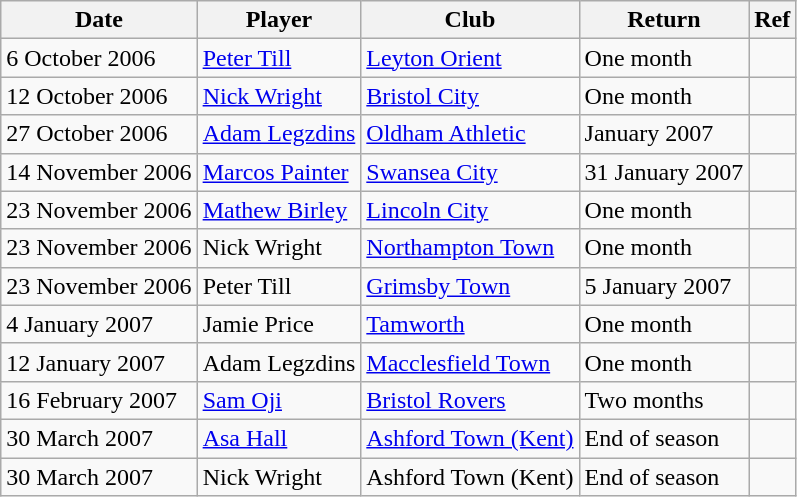<table class="wikitable">
<tr>
<th>Date</th>
<th>Player</th>
<th>Club</th>
<th>Return</th>
<th>Ref</th>
</tr>
<tr>
<td>6 October 2006</td>
<td><a href='#'>Peter Till</a></td>
<td><a href='#'>Leyton Orient</a></td>
<td>One month</td>
<td style="text-align: center"></td>
</tr>
<tr>
<td>12 October 2006</td>
<td><a href='#'>Nick Wright</a></td>
<td><a href='#'>Bristol City</a></td>
<td>One month</td>
<td style="text-align: center"></td>
</tr>
<tr>
<td>27 October 2006</td>
<td><a href='#'>Adam Legzdins</a></td>
<td><a href='#'>Oldham Athletic</a></td>
<td>January 2007</td>
<td style="text-align: center"></td>
</tr>
<tr>
<td>14 November 2006</td>
<td><a href='#'>Marcos Painter</a></td>
<td><a href='#'>Swansea City</a></td>
<td>31 January 2007</td>
<td style="text-align: center"></td>
</tr>
<tr>
<td>23 November 2006</td>
<td><a href='#'>Mathew Birley</a></td>
<td><a href='#'>Lincoln City</a></td>
<td>One month</td>
<td style="text-align: center"></td>
</tr>
<tr>
<td>23 November 2006</td>
<td>Nick Wright</td>
<td><a href='#'>Northampton Town</a></td>
<td>One month</td>
<td style="text-align: center"></td>
</tr>
<tr>
<td>23 November 2006</td>
<td>Peter Till</td>
<td><a href='#'>Grimsby Town</a></td>
<td>5 January 2007</td>
<td style="text-align: center"></td>
</tr>
<tr>
<td>4 January 2007</td>
<td>Jamie Price</td>
<td><a href='#'>Tamworth</a></td>
<td>One month</td>
<td style="text-align: center"></td>
</tr>
<tr>
<td>12 January 2007</td>
<td>Adam Legzdins</td>
<td><a href='#'>Macclesfield Town</a></td>
<td>One month</td>
<td style="text-align: center"></td>
</tr>
<tr>
<td>16 February 2007</td>
<td><a href='#'>Sam Oji</a></td>
<td><a href='#'>Bristol Rovers</a></td>
<td>Two months</td>
<td style="text-align: center"></td>
</tr>
<tr>
<td>30 March 2007</td>
<td><a href='#'>Asa Hall</a></td>
<td><a href='#'>Ashford Town (Kent)</a></td>
<td>End of season</td>
<td style="text-align: center"></td>
</tr>
<tr>
<td>30 March 2007</td>
<td>Nick Wright</td>
<td>Ashford Town (Kent)</td>
<td>End of season</td>
<td style="text-align: center"></td>
</tr>
</table>
